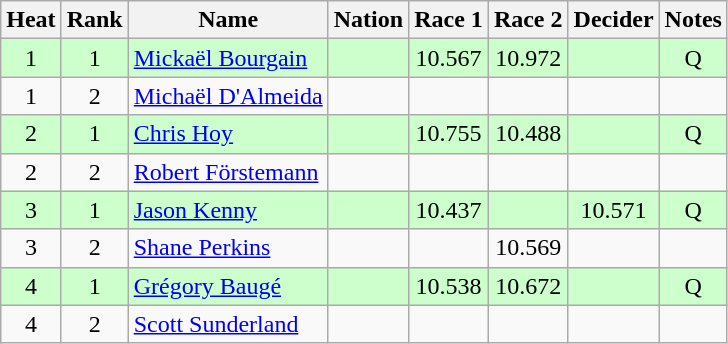<table class="wikitable sortable" style="text-align:center">
<tr>
<th>Heat</th>
<th>Rank</th>
<th>Name</th>
<th>Nation</th>
<th>Race 1</th>
<th>Race 2</th>
<th>Decider</th>
<th>Notes</th>
</tr>
<tr bgcolor=ccffcc>
<td>1</td>
<td>1</td>
<td align=left><a href='#'>Mickaël Bourgain</a></td>
<td align=left></td>
<td>10.567</td>
<td>10.972</td>
<td></td>
<td>Q</td>
</tr>
<tr>
<td>1</td>
<td>2</td>
<td align=left><a href='#'>Michaël D'Almeida</a></td>
<td align=left></td>
<td></td>
<td></td>
<td></td>
<td></td>
</tr>
<tr bgcolor=ccffcc>
<td>2</td>
<td>1</td>
<td align=left><a href='#'>Chris Hoy</a></td>
<td align=left></td>
<td>10.755</td>
<td>10.488</td>
<td></td>
<td>Q</td>
</tr>
<tr>
<td>2</td>
<td>2</td>
<td align=left><a href='#'>Robert Förstemann</a></td>
<td align=left></td>
<td></td>
<td></td>
<td></td>
<td></td>
</tr>
<tr bgcolor=ccffcc>
<td>3</td>
<td>1</td>
<td align=left><a href='#'>Jason Kenny</a></td>
<td align=left></td>
<td>10.437</td>
<td></td>
<td>10.571</td>
<td>Q</td>
</tr>
<tr>
<td>3</td>
<td>2</td>
<td align=left><a href='#'>Shane Perkins</a></td>
<td align=left></td>
<td></td>
<td>10.569</td>
<td></td>
<td></td>
</tr>
<tr bgcolor=ccffcc>
<td>4</td>
<td>1</td>
<td align=left><a href='#'>Grégory Baugé</a></td>
<td align=left></td>
<td>10.538</td>
<td>10.672</td>
<td></td>
<td>Q</td>
</tr>
<tr>
<td>4</td>
<td>2</td>
<td align=left><a href='#'>Scott Sunderland</a></td>
<td align=left></td>
<td></td>
<td></td>
<td></td>
<td></td>
</tr>
</table>
